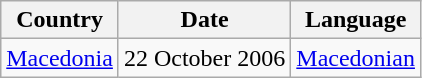<table class="wikitable">
<tr>
<th>Country</th>
<th>Date</th>
<th>Language</th>
</tr>
<tr>
<td><a href='#'>Macedonia</a></td>
<td>22 October 2006</td>
<td><a href='#'>Macedonian</a></td>
</tr>
</table>
